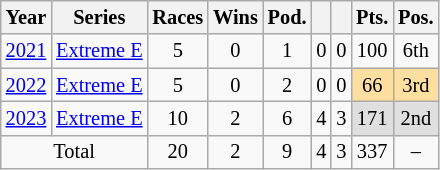<table class="wikitable" style="text-align:center; font-size:85%">
<tr>
<th>Year</th>
<th>Series</th>
<th>Races</th>
<th>Wins</th>
<th>Pod.</th>
<th></th>
<th></th>
<th>Pts.</th>
<th>Pos.</th>
</tr>
<tr>
<td><a href='#'>2021</a></td>
<td><a href='#'>Extreme E</a></td>
<td>5</td>
<td>0</td>
<td>1</td>
<td>0</td>
<td>0</td>
<td>100</td>
<td>6th</td>
</tr>
<tr>
<td><a href='#'>2022</a></td>
<td><a href='#'>Extreme E</a></td>
<td>5</td>
<td>0</td>
<td>2</td>
<td>0</td>
<td>0</td>
<td style="background:#ffdf9f;">66</td>
<td style="background:#ffdf9f;">3rd</td>
</tr>
<tr>
<td><a href='#'>2023</a></td>
<td><a href='#'>Extreme E</a></td>
<td>10</td>
<td>2</td>
<td>6</td>
<td>4</td>
<td>3</td>
<td style="background:#dfdfdf;">171</td>
<td style="background:#dfdfdf;">2nd</td>
</tr>
<tr>
<td colspan="2">Total</td>
<td>20</td>
<td>2</td>
<td>9</td>
<td>4</td>
<td>3</td>
<td>337</td>
<td>–</td>
</tr>
</table>
